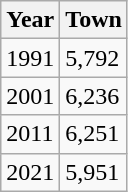<table class="wikitable">
<tr>
<th>Year</th>
<th>Town</th>
</tr>
<tr>
<td>1991</td>
<td>5,792</td>
</tr>
<tr>
<td>2001</td>
<td>6,236</td>
</tr>
<tr>
<td>2011</td>
<td>6,251</td>
</tr>
<tr>
<td>2021</td>
<td>5,951</td>
</tr>
</table>
